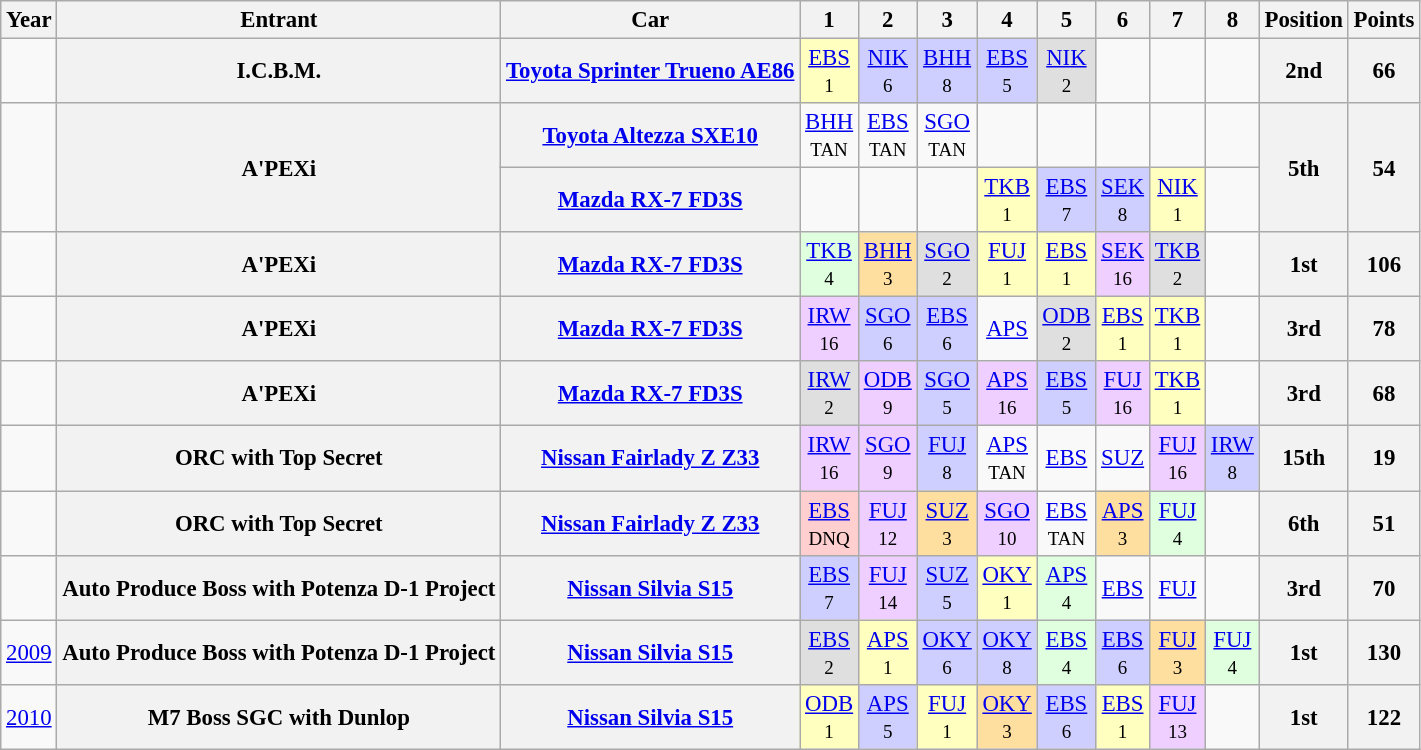<table class="wikitable" style="text-align:center; font-size:95%">
<tr>
<th>Year</th>
<th>Entrant</th>
<th>Car</th>
<th>1</th>
<th>2</th>
<th>3</th>
<th>4</th>
<th>5</th>
<th>6</th>
<th>7</th>
<th>8</th>
<th>Position</th>
<th>Points</th>
</tr>
<tr>
<td></td>
<th>I.C.B.M.</th>
<th><a href='#'>Toyota Sprinter Trueno AE86</a></th>
<td style="background:#FFFFBF;"><a href='#'>EBS</a><br><small>1</small></td>
<td style="background:#CFCFFF;"><a href='#'>NIK</a><br><small>6</small></td>
<td style="background:#CFCFFF;"><a href='#'>BHH</a><br><small>8</small></td>
<td style="background:#CFCFFF;"><a href='#'>EBS</a><br><small>5</small></td>
<td style="background:#DFDFDF;"><a href='#'>NIK</a><br><small>2</small></td>
<td></td>
<td></td>
<td></td>
<th>2nd</th>
<th>66</th>
</tr>
<tr>
<td rowspan="2"></td>
<th rowspan="2">A'PEXi</th>
<th><a href='#'>Toyota Altezza SXE10</a></th>
<td><a href='#'>BHH</a><br><small>TAN</small></td>
<td><a href='#'>EBS</a><br><small>TAN</small></td>
<td><a href='#'>SGO</a><br><small>TAN</small></td>
<td></td>
<td></td>
<td></td>
<td></td>
<td></td>
<th rowspan="2">5th</th>
<th rowspan="2">54</th>
</tr>
<tr>
<th><a href='#'>Mazda RX-7 FD3S</a></th>
<td></td>
<td></td>
<td></td>
<td style="background:#FFFFBF;"><a href='#'>TKB</a><br><small>1</small></td>
<td style="background:#CFCFFF;"><a href='#'>EBS</a><br><small>7</small></td>
<td style="background:#CFCFFF;"><a href='#'>SEK</a><br><small>8</small></td>
<td style="background:#FFFFBF;"><a href='#'>NIK</a><br><small>1</small></td>
<td></td>
</tr>
<tr>
<td></td>
<th>A'PEXi</th>
<th><a href='#'>Mazda RX-7 FD3S</a></th>
<td style="background:#DFFFDF;"><a href='#'>TKB</a><br><small>4</small></td>
<td style="background:#FFDF9F;"><a href='#'>BHH</a><br><small>3</small></td>
<td style="background:#DFDFDF;"><a href='#'>SGO</a><br><small>2</small></td>
<td style="background:#FFFFBF;"><a href='#'>FUJ</a><br><small>1</small></td>
<td style="background:#FFFFBF;"><a href='#'>EBS</a><br><small>1</small></td>
<td style="background:#EFCFFF;"><a href='#'>SEK</a><br><small>16</small></td>
<td style="background:#DFDFDF;"><a href='#'>TKB</a><br><small>2</small></td>
<td></td>
<th>1st</th>
<th>106</th>
</tr>
<tr>
<td></td>
<th>A'PEXi</th>
<th><a href='#'>Mazda RX-7 FD3S</a></th>
<td style="background:#EFCFFF;"><a href='#'>IRW</a><br><small>16</small></td>
<td style="background:#CFCFFF;"><a href='#'>SGO</a><br><small>6</small></td>
<td style="background:#CFCFFF;"><a href='#'>EBS</a><br><small>6</small></td>
<td><a href='#'>APS</a><br><small></small><small></small></td>
<td style="background:#DFDFDF;"><a href='#'>ODB</a><br><small>2</small></td>
<td style="background:#FFFFBF;"><a href='#'>EBS</a><br><small>1</small></td>
<td style="background:#FFFFBF;"><a href='#'>TKB</a><br><small>1</small></td>
<td></td>
<th>3rd</th>
<th>78</th>
</tr>
<tr>
<td></td>
<th>A'PEXi</th>
<th><a href='#'>Mazda RX-7 FD3S</a></th>
<td style="background:#DFDFDF;"><a href='#'>IRW</a><br><small>2</small></td>
<td style="background:#EFCFFF;"><a href='#'>ODB</a><br><small>9</small></td>
<td style="background:#CFCFFF;"><a href='#'>SGO</a><br><small>5</small></td>
<td style="background:#EFCFFF;"><a href='#'>APS</a><br><small>16</small></td>
<td style="background:#CFCFFF;"><a href='#'>EBS</a><br><small>5</small></td>
<td style="background:#EFCFFF;"><a href='#'>FUJ</a><br><small>16</small></td>
<td style="background:#FFFFBF;"><a href='#'>TKB</a><br><small>1</small></td>
<td></td>
<th>3rd</th>
<th>68</th>
</tr>
<tr>
<td></td>
<th>ORC with Top Secret</th>
<th><a href='#'>Nissan Fairlady Z Z33</a></th>
<td style="background:#EFCFFF;"><a href='#'>IRW</a><br><small>16</small></td>
<td style="background:#EFCFFF;"><a href='#'>SGO</a><br><small><span>9</span></small></td>
<td style="background:#CFCFFF;"><a href='#'>FUJ</a><br><small>8</small></td>
<td><a href='#'>APS</a><br><small>TAN</small></td>
<td><a href='#'>EBS</a><br><small></small><small></small></td>
<td><a href='#'>SUZ</a><br><small></small><small></small></td>
<td style="background:#EFCFFF;"><a href='#'>FUJ</a><br><small>16</small></td>
<td style="background:#CFCFFF;"><a href='#'>IRW</a><br><small>8</small></td>
<th>15th</th>
<th>19</th>
</tr>
<tr>
<td></td>
<th>ORC with Top Secret</th>
<th><a href='#'>Nissan Fairlady Z Z33</a></th>
<td style="background:#FFCFCF;"><a href='#'>EBS</a><br><small>DNQ</small></td>
<td style="background:#EFCFFF;"><a href='#'>FUJ</a><br><small><span>12</span></small></td>
<td style="background:#FFDF9F;"><a href='#'>SUZ</a><br><small>3</small></td>
<td style="background:#EFCFFF;"><a href='#'>SGO</a><br><small><span>10</span></small></td>
<td><a href='#'>EBS</a><br><small>TAN</small></td>
<td style="background:#FFDF9F;"><a href='#'>APS</a><br><small>3</small></td>
<td style="background:#DFFFDF;"><a href='#'>FUJ</a><br><small>4</small></td>
<td></td>
<th>6th</th>
<th>51</th>
</tr>
<tr>
<td></td>
<th>Auto Produce Boss with Potenza D-1 Project</th>
<th><a href='#'>Nissan Silvia S15</a></th>
<td style="background:#CFCFFF;"><a href='#'>EBS</a><br><small>7</small></td>
<td style="background:#EFCFFF;"><a href='#'>FUJ</a><br><small>14</small></td>
<td style="background:#CFCFFF;"><a href='#'>SUZ</a><br><small>5</small></td>
<td style="background:#FFFFBF;"><a href='#'>OKY</a><br><small><span>1</span></small></td>
<td style="background:#DFFFDF;"><a href='#'>APS</a><br><small><span>4</span></small></td>
<td><a href='#'>EBS</a><br><small></small><small></small></td>
<td><a href='#'>FUJ</a><br><small></small><small></small></td>
<td></td>
<th>3rd</th>
<th>70</th>
</tr>
<tr>
<td><a href='#'>2009</a></td>
<th>Auto Produce Boss with Potenza D-1 Project</th>
<th><a href='#'>Nissan Silvia S15</a></th>
<td style="background:#DFDFDF;"><a href='#'>EBS</a><br><small>2</small></td>
<td style="background:#FFFFBF;"><a href='#'>APS</a><br><small>1</small></td>
<td style="background:#CFCFFF;"><a href='#'>OKY</a><br><small>6</small></td>
<td style="background:#CFCFFF;"><a href='#'>OKY</a><br><small>8</small></td>
<td style="background:#DFFFDF;"><a href='#'>EBS</a><br><small>4</small></td>
<td style="background:#CFCFFF;"><a href='#'>EBS</a><br><small>6</small></td>
<td style="background:#FFDF9F;"><a href='#'>FUJ</a><br><small>3</small></td>
<td style="background:#DFFFDF;"><a href='#'>FUJ</a><br><small>4</small></td>
<th>1st</th>
<th>130</th>
</tr>
<tr>
<td><a href='#'>2010</a></td>
<th>M7 Boss SGC with Dunlop</th>
<th><a href='#'>Nissan Silvia S15</a></th>
<td style="background:#FFFFBF;"><a href='#'>ODB</a><br><small>1</small></td>
<td style="background:#CFCFFF;"><a href='#'>APS</a><br><small>5</small></td>
<td style="background:#FFFFBF;"><a href='#'>FUJ</a><br><small>1</small></td>
<td style="background:#FFDF9F;"><a href='#'>OKY</a><br><small>3</small></td>
<td style="background:#CFCFFF;"><a href='#'>EBS</a><br><small>6</small></td>
<td style="background:#FFFFBF;"><a href='#'>EBS</a><br><small>1</small></td>
<td style="background:#EFCFFF;"><a href='#'>FUJ</a><br><small>13</small></td>
<td></td>
<th>1st</th>
<th>122</th>
</tr>
</table>
